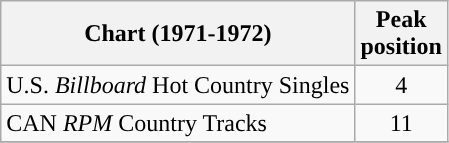<table class="wikitable sortable">
<tr>
<th align="left">Chart (1971-1972)</th>
<th align="center">Peak<br>position</th>
</tr>
<tr>
<td align="left">U.S. <em>Billboard</em> Hot Country Singles</td>
<td align="center">4</td>
</tr>
<tr>
<td align="left">CAN <em>RPM</em> Country Tracks</td>
<td align="center">11</td>
</tr>
<tr>
</tr>
</table>
